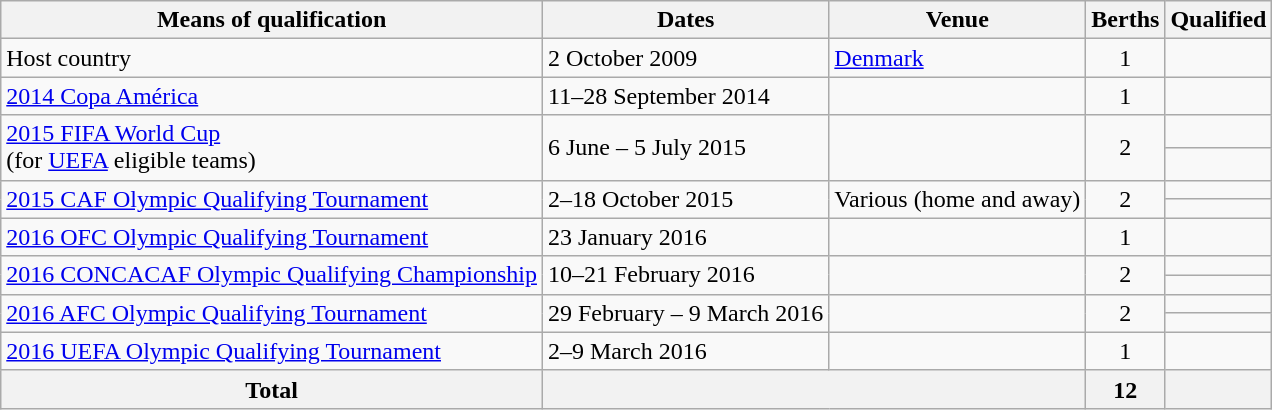<table class="wikitable">
<tr>
<th>Means of qualification</th>
<th>Dates</th>
<th>Venue</th>
<th>Berths</th>
<th>Qualified</th>
</tr>
<tr>
<td>Host country</td>
<td>2 October 2009</td>
<td> <a href='#'>Denmark</a></td>
<td align="center">1</td>
<td></td>
</tr>
<tr>
<td><a href='#'>2014 Copa América</a></td>
<td>11–28 September 2014</td>
<td></td>
<td align=center>1</td>
<td></td>
</tr>
<tr>
<td rowspan="2"><a href='#'>2015 FIFA World Cup</a><br>(for <a href='#'>UEFA</a> eligible teams)</td>
<td rowspan="2">6 June – 5 July 2015</td>
<td rowspan="2"></td>
<td rowspan="2" align=center>2</td>
<td></td>
</tr>
<tr>
<td></td>
</tr>
<tr>
<td rowspan="2"><a href='#'>2015 CAF Olympic Qualifying Tournament</a></td>
<td rowspan="2">2–18 October 2015</td>
<td rowspan="2">Various (home and away)</td>
<td rowspan="2" align=center>2</td>
<td></td>
</tr>
<tr>
<td></td>
</tr>
<tr>
<td><a href='#'>2016 OFC Olympic Qualifying Tournament</a></td>
<td>23 January 2016</td>
<td></td>
<td align=center>1</td>
<td></td>
</tr>
<tr>
<td rowspan="2"><a href='#'>2016 CONCACAF Olympic Qualifying Championship</a></td>
<td rowspan="2">10–21 February 2016</td>
<td rowspan="2"></td>
<td rowspan="2" align=center>2</td>
<td></td>
</tr>
<tr>
<td></td>
</tr>
<tr>
<td rowspan="2"><a href='#'>2016 AFC Olympic Qualifying Tournament</a></td>
<td rowspan="2">29 February – 9 March 2016</td>
<td rowspan="2"></td>
<td rowspan="2" align=center>2</td>
<td></td>
</tr>
<tr>
<td></td>
</tr>
<tr>
<td><a href='#'>2016 UEFA Olympic Qualifying Tournament</a></td>
<td>2–9 March 2016</td>
<td></td>
<td align=center>1</td>
<td></td>
</tr>
<tr>
<th>Total</th>
<th colspan=2></th>
<th>12</th>
<th colspan=2></th>
</tr>
</table>
